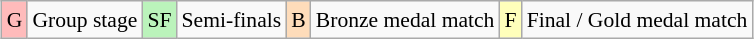<table class="wikitable" style="margin:0.5em auto; font-size:90%; line-height:1.25em; text-align:center">
<tr>
<td bgcolor="#FFBBBB">G</td>
<td>Group stage</td>
<td bgcolor="#BBF3BB">SF</td>
<td>Semi-finals</td>
<td bgcolor="#FEDCBA">B</td>
<td>Bronze medal match</td>
<td bgcolor="#FFFFBB">F</td>
<td>Final / Gold medal match</td>
</tr>
</table>
